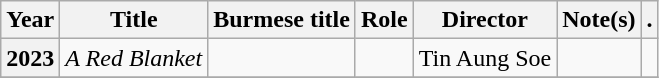<table class="wikitable plainrowheaders sortable">
<tr>
<th scope="col">Year</th>
<th scope="col">Title</th>
<th scope="col">Burmese title</th>
<th scope="col" class="unsortable">Role</th>
<th scope="col" class="unsortable">Director</th>
<th scope="col" class="unsortable">Note(s)</th>
<th scope="col" class="unsortable">.</th>
</tr>
<tr>
<th scope="row">2023</th>
<td><em>A Red Blanket</em></td>
<td></td>
<td></td>
<td>Tin Aung Soe</td>
<td></td>
<td style="text-align:center;"></td>
</tr>
<tr>
</tr>
</table>
